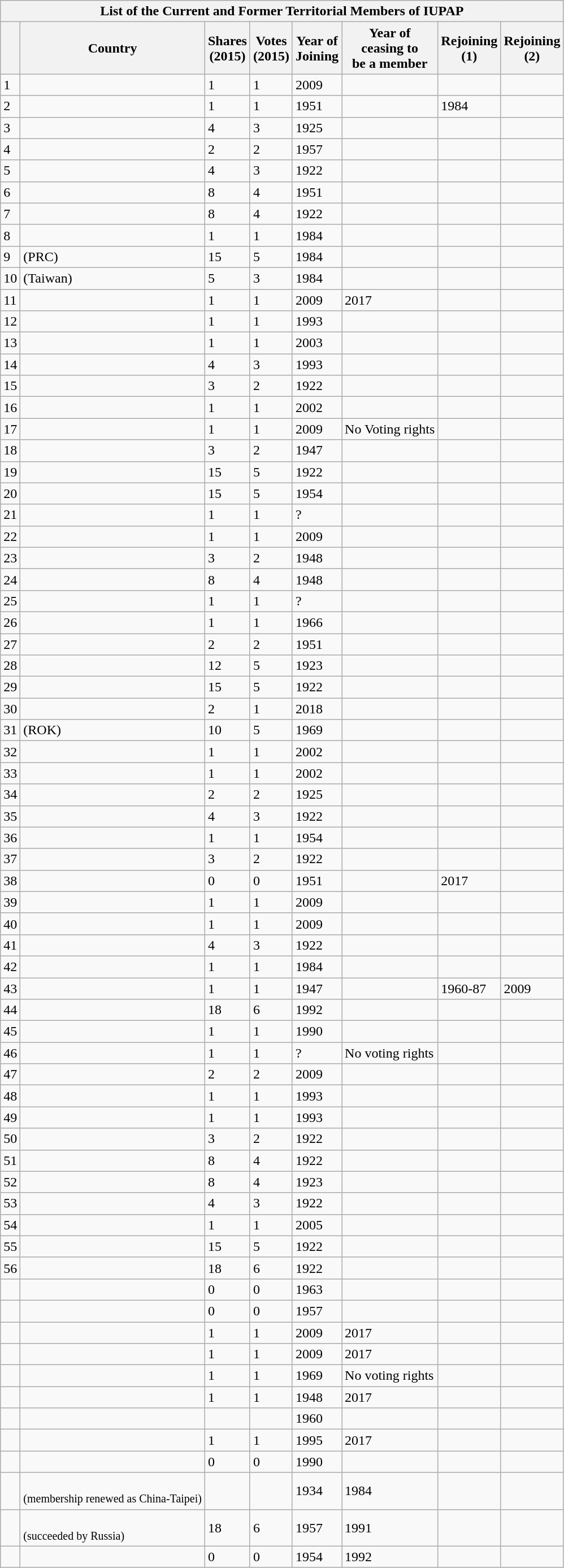<table class="wikitable sortable">
<tr>
<th colspan="8">List of the Current and Former  Territorial Members of IUPAP</th>
</tr>
<tr>
<th></th>
<th>Country</th>
<th>Shares<br>(2015)</th>
<th>Votes<br>(2015)</th>
<th>Year of<br>Joining</th>
<th>Year of<br>ceasing to<br>be a member</th>
<th>Rejoining<br>(1)</th>
<th>Rejoining<br>(2)</th>
</tr>
<tr>
<td>1</td>
<td></td>
<td>1</td>
<td>1</td>
<td>2009</td>
<td></td>
<td></td>
<td></td>
</tr>
<tr>
<td>2</td>
<td></td>
<td>1</td>
<td>1</td>
<td>1951</td>
<td></td>
<td>1984</td>
<td></td>
</tr>
<tr>
<td>3</td>
<td></td>
<td>4</td>
<td>3</td>
<td>1925</td>
<td></td>
<td></td>
<td></td>
</tr>
<tr>
<td>4</td>
<td></td>
<td>2</td>
<td>2</td>
<td>1957</td>
<td></td>
<td></td>
<td></td>
</tr>
<tr>
<td>5</td>
<td></td>
<td>4</td>
<td>3</td>
<td>1922</td>
<td></td>
<td></td>
<td></td>
</tr>
<tr>
<td>6</td>
<td></td>
<td>8</td>
<td>4</td>
<td>1951</td>
<td></td>
<td></td>
<td></td>
</tr>
<tr>
<td>7</td>
<td></td>
<td>8</td>
<td>4</td>
<td>1922</td>
<td></td>
<td></td>
<td></td>
</tr>
<tr>
<td>8</td>
<td></td>
<td>1</td>
<td>1</td>
<td>1984</td>
<td></td>
<td></td>
<td></td>
</tr>
<tr>
<td>9</td>
<td> (PRC)</td>
<td>15</td>
<td>5</td>
<td>1984</td>
<td></td>
<td></td>
<td></td>
</tr>
<tr>
<td>10</td>
<td> (Taiwan)</td>
<td>5</td>
<td>3</td>
<td>1984</td>
<td></td>
<td></td>
<td></td>
</tr>
<tr>
<td>11</td>
<td></td>
<td>1</td>
<td>1</td>
<td>2009</td>
<td>2017</td>
<td></td>
<td></td>
</tr>
<tr>
<td>12</td>
<td></td>
<td>1</td>
<td>1</td>
<td>1993</td>
<td></td>
<td></td>
<td></td>
</tr>
<tr>
<td>13</td>
<td></td>
<td>1</td>
<td>1</td>
<td>2003</td>
<td></td>
<td></td>
<td></td>
</tr>
<tr>
<td>14</td>
<td></td>
<td>4</td>
<td>3</td>
<td>1993</td>
<td></td>
<td></td>
<td></td>
</tr>
<tr>
<td>15</td>
<td></td>
<td>3</td>
<td>2</td>
<td>1922</td>
<td></td>
<td></td>
<td></td>
</tr>
<tr>
<td>16</td>
<td></td>
<td>1</td>
<td>1</td>
<td>2002</td>
<td></td>
<td></td>
<td></td>
</tr>
<tr>
<td>17</td>
<td></td>
<td>1</td>
<td>1</td>
<td>2009</td>
<td>No Voting rights</td>
<td></td>
<td></td>
</tr>
<tr>
<td>18</td>
<td></td>
<td>3</td>
<td>2</td>
<td>1947</td>
<td></td>
<td></td>
<td></td>
</tr>
<tr>
<td>19</td>
<td></td>
<td>15</td>
<td>5</td>
<td>1922</td>
<td></td>
<td></td>
<td></td>
</tr>
<tr>
<td>20</td>
<td></td>
<td>15</td>
<td>5</td>
<td>1954</td>
<td></td>
<td></td>
<td></td>
</tr>
<tr>
<td>21</td>
<td></td>
<td>1</td>
<td>1</td>
<td>?</td>
<td></td>
<td></td>
<td></td>
</tr>
<tr>
<td>22</td>
<td></td>
<td>1</td>
<td>1</td>
<td>2009</td>
<td></td>
<td></td>
<td></td>
</tr>
<tr>
<td>23</td>
<td></td>
<td>3</td>
<td>2</td>
<td>1948</td>
<td></td>
<td></td>
<td></td>
</tr>
<tr>
<td>24</td>
<td></td>
<td>8</td>
<td>4</td>
<td>1948</td>
<td></td>
<td></td>
<td></td>
</tr>
<tr>
<td>25</td>
<td></td>
<td>1</td>
<td>1</td>
<td>?</td>
<td></td>
<td></td>
<td></td>
</tr>
<tr>
<td>26</td>
<td></td>
<td>1</td>
<td>1</td>
<td>1966</td>
<td></td>
<td></td>
<td></td>
</tr>
<tr>
<td>27</td>
<td></td>
<td>2</td>
<td>2</td>
<td>1951</td>
<td></td>
<td></td>
<td></td>
</tr>
<tr>
<td>28</td>
<td></td>
<td>12</td>
<td>5</td>
<td>1923</td>
<td></td>
<td></td>
<td></td>
</tr>
<tr>
<td>29</td>
<td></td>
<td>15</td>
<td>5</td>
<td>1922</td>
<td></td>
<td></td>
<td></td>
</tr>
<tr>
<td>30</td>
<td></td>
<td>2</td>
<td>1</td>
<td>2018</td>
<td></td>
<td></td>
<td></td>
</tr>
<tr>
<td>31</td>
<td> (ROK)</td>
<td>10</td>
<td>5</td>
<td>1969</td>
<td></td>
<td></td>
<td></td>
</tr>
<tr>
<td>32</td>
<td></td>
<td>1</td>
<td>1</td>
<td>2002</td>
<td></td>
<td></td>
<td></td>
</tr>
<tr>
<td>33</td>
<td></td>
<td>1</td>
<td>1</td>
<td>2002</td>
<td></td>
<td></td>
<td></td>
</tr>
<tr>
<td>34</td>
<td></td>
<td>2</td>
<td>2</td>
<td>1925</td>
<td></td>
<td></td>
<td></td>
</tr>
<tr>
<td>35</td>
<td></td>
<td>4</td>
<td>3</td>
<td>1922</td>
<td></td>
<td></td>
<td></td>
</tr>
<tr>
<td>36</td>
<td></td>
<td>1</td>
<td>1</td>
<td>1954</td>
<td></td>
<td></td>
<td></td>
</tr>
<tr>
<td>37</td>
<td></td>
<td>3</td>
<td>2</td>
<td>1922</td>
<td></td>
<td></td>
<td></td>
</tr>
<tr>
<td>38</td>
<td></td>
<td>0</td>
<td>0</td>
<td>1951</td>
<td></td>
<td>2017</td>
<td></td>
</tr>
<tr>
<td>39</td>
<td></td>
<td>1</td>
<td>1</td>
<td>2009</td>
<td></td>
<td></td>
<td></td>
</tr>
<tr>
<td>40</td>
<td></td>
<td>1</td>
<td>1</td>
<td>2009</td>
<td></td>
<td></td>
<td></td>
</tr>
<tr>
<td>41</td>
<td></td>
<td>4</td>
<td>3</td>
<td>1922</td>
<td></td>
<td></td>
<td></td>
</tr>
<tr>
<td>42</td>
<td></td>
<td>1</td>
<td>1</td>
<td>1984</td>
<td></td>
<td></td>
<td></td>
</tr>
<tr>
<td>43</td>
<td></td>
<td>1</td>
<td>1</td>
<td>1947</td>
<td></td>
<td>1960-87</td>
<td>2009</td>
</tr>
<tr>
<td>44</td>
<td></td>
<td>18</td>
<td>6</td>
<td>1992</td>
<td></td>
<td></td>
<td></td>
</tr>
<tr>
<td>45</td>
<td></td>
<td>1</td>
<td>1</td>
<td>1990</td>
<td></td>
<td></td>
<td></td>
</tr>
<tr>
<td>46</td>
<td></td>
<td>1</td>
<td>1</td>
<td>?</td>
<td>No voting rights</td>
<td></td>
<td></td>
</tr>
<tr>
<td>47</td>
<td></td>
<td>2</td>
<td>2</td>
<td>2009</td>
<td></td>
<td></td>
<td></td>
</tr>
<tr>
<td>48</td>
<td></td>
<td>1</td>
<td>1</td>
<td>1993</td>
<td></td>
<td></td>
<td></td>
</tr>
<tr>
<td>49</td>
<td></td>
<td>1</td>
<td>1</td>
<td>1993</td>
<td></td>
<td></td>
<td></td>
</tr>
<tr>
<td>50</td>
<td></td>
<td>3</td>
<td>2</td>
<td>1922</td>
<td></td>
<td></td>
<td></td>
</tr>
<tr>
<td>51</td>
<td></td>
<td>8</td>
<td>4</td>
<td>1922</td>
<td></td>
<td></td>
<td></td>
</tr>
<tr>
<td>52</td>
<td></td>
<td>8</td>
<td>4</td>
<td>1923</td>
<td></td>
<td></td>
<td></td>
</tr>
<tr>
<td>53</td>
<td></td>
<td>4</td>
<td>3</td>
<td>1922</td>
<td></td>
<td></td>
<td></td>
</tr>
<tr>
<td>54</td>
<td></td>
<td>1</td>
<td>1</td>
<td>2005</td>
<td></td>
<td></td>
<td></td>
</tr>
<tr>
<td>55</td>
<td></td>
<td>15</td>
<td>5</td>
<td>1922</td>
<td></td>
<td></td>
<td></td>
</tr>
<tr>
<td>56</td>
<td></td>
<td>18</td>
<td>6</td>
<td>1922</td>
<td></td>
<td></td>
<td></td>
</tr>
<tr>
<td></td>
<td></td>
<td>0</td>
<td>0</td>
<td>1963</td>
<td></td>
<td></td>
<td></td>
</tr>
<tr>
<td></td>
<td></td>
<td>0</td>
<td>0</td>
<td>1957</td>
<td></td>
<td></td>
<td></td>
</tr>
<tr>
<td></td>
<td></td>
<td>1</td>
<td>1</td>
<td>2009</td>
<td>2017</td>
<td></td>
<td></td>
</tr>
<tr>
<td></td>
<td></td>
<td>1</td>
<td>1</td>
<td>2009</td>
<td>2017</td>
<td></td>
<td></td>
</tr>
<tr>
<td></td>
<td></td>
<td>1</td>
<td>1</td>
<td>1969</td>
<td>No voting rights</td>
<td></td>
<td></td>
</tr>
<tr>
<td></td>
<td></td>
<td>1</td>
<td>1</td>
<td>1948</td>
<td>2017</td>
<td></td>
<td></td>
</tr>
<tr>
<td></td>
<td></td>
<td></td>
<td></td>
<td>1960</td>
<td></td>
<td></td>
<td></td>
</tr>
<tr>
<td></td>
<td></td>
<td>1</td>
<td>1</td>
<td>1995</td>
<td>2017</td>
<td></td>
<td></td>
</tr>
<tr>
<td></td>
<td></td>
<td>0</td>
<td>0</td>
<td>1990</td>
<td></td>
<td></td>
<td></td>
</tr>
<tr>
<td></td>
<td><br><small>(membership renewed as China-Taipei)</small></td>
<td></td>
<td></td>
<td>1934</td>
<td>1984</td>
<td></td>
<td></td>
</tr>
<tr>
<td></td>
<td><br><small>(succeeded by Russia)</small></td>
<td>18</td>
<td>6</td>
<td>1957</td>
<td>1991</td>
<td></td>
<td></td>
</tr>
<tr>
<td></td>
<td></td>
<td>0</td>
<td>0</td>
<td>1954</td>
<td>1992</td>
<td></td>
<td></td>
</tr>
</table>
